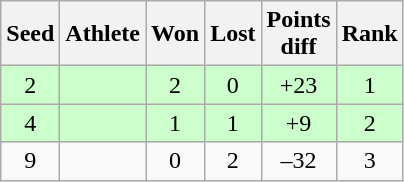<table class="wikitable">
<tr>
<th>Seed</th>
<th>Athlete</th>
<th>Won</th>
<th>Lost</th>
<th>Points<br>diff</th>
<th>Rank</th>
</tr>
<tr bgcolor="#ccffcc">
<td align="center">2</td>
<td><strong> </strong></td>
<td align="center">2</td>
<td align="center">0</td>
<td align="center">+23</td>
<td align="center">1</td>
</tr>
<tr bgcolor="#ccffcc">
<td align="center">4</td>
<td><strong></strong></td>
<td align="center">1</td>
<td align="center">1</td>
<td align="center">+9</td>
<td align="center">2</td>
</tr>
<tr>
<td align="center">9</td>
<td></td>
<td align="center">0</td>
<td align="center">2</td>
<td align="center">–32</td>
<td align="center">3</td>
</tr>
</table>
